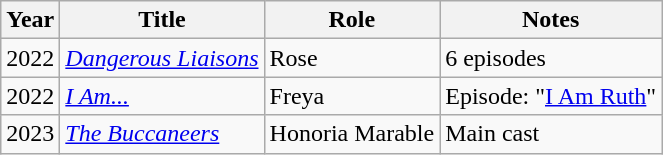<table class="wikitable plainrowheaders sortable">
<tr>
<th scope="col">Year</th>
<th scope="col">Title</th>
<th scope="col">Role</th>
<th scope="col">Notes</th>
</tr>
<tr>
<td>2022</td>
<td><em><a href='#'>Dangerous Liaisons</a></em></td>
<td>Rose</td>
<td>6 episodes</td>
</tr>
<tr>
<td>2022</td>
<td><em><a href='#'>I Am...</a></em></td>
<td>Freya</td>
<td>Episode: "<a href='#'>I Am Ruth</a>"</td>
</tr>
<tr>
<td>2023</td>
<td><em><a href='#'>The Buccaneers</a></em></td>
<td>Honoria Marable</td>
<td>Main cast</td>
</tr>
</table>
